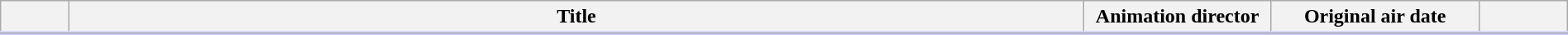<table class="wikitable" style="width:100%; margin:auto; background:#FFF;">
<tr style="border-bottom: 3px solid #CCF;">
<th style="width:3em;"></th>
<th>Title</th>
<th style="width:9em;">Animation director</th>
<th style="width:10em;">Original air date</th>
<th style="width:4em;"></th>
</tr>
<tr>
</tr>
</table>
